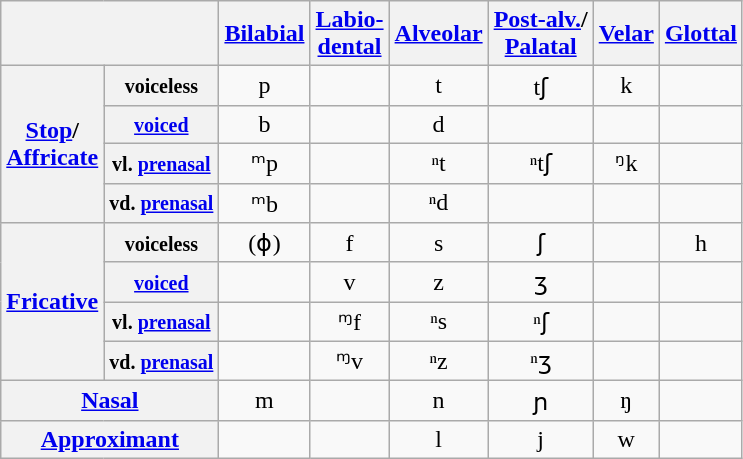<table class="wikitable" style="text-align:center">
<tr>
<th colspan="2"></th>
<th><a href='#'>Bilabial</a></th>
<th><a href='#'>Labio-<br>dental</a></th>
<th><a href='#'>Alveolar</a></th>
<th><a href='#'>Post-alv.</a>/<br><a href='#'>Palatal</a></th>
<th><a href='#'>Velar</a></th>
<th><a href='#'>Glottal</a></th>
</tr>
<tr>
<th rowspan="4"><a href='#'>Stop</a>/<br><a href='#'>Affricate</a></th>
<th><small>voiceless</small></th>
<td>p</td>
<td></td>
<td>t</td>
<td>tʃ</td>
<td>k</td>
<td></td>
</tr>
<tr>
<th><a href='#'><small>voiced</small></a></th>
<td>b</td>
<td></td>
<td>d</td>
<td></td>
<td></td>
<td></td>
</tr>
<tr>
<th><small>vl. <a href='#'>prenasal</a></small></th>
<td>ᵐp</td>
<td></td>
<td>ⁿt</td>
<td>ⁿtʃ</td>
<td>ᵑk</td>
<td></td>
</tr>
<tr>
<th><small>vd. <a href='#'>prenasal</a></small></th>
<td>ᵐb</td>
<td></td>
<td>ⁿd</td>
<td></td>
<td></td>
<td></td>
</tr>
<tr>
<th rowspan="4"><a href='#'>Fricative</a></th>
<th><small>voiceless</small></th>
<td>(ɸ)</td>
<td>f</td>
<td>s</td>
<td>ʃ</td>
<td></td>
<td>h</td>
</tr>
<tr>
<th><a href='#'><small>voiced</small></a></th>
<td></td>
<td>v</td>
<td>z</td>
<td>ʒ</td>
<td></td>
<td></td>
</tr>
<tr>
<th><small>vl. <a href='#'>prenasal</a></small></th>
<td></td>
<td>ᶬf</td>
<td>ⁿs</td>
<td>ⁿʃ</td>
<td></td>
<td></td>
</tr>
<tr>
<th><small>vd. <a href='#'>prenasal</a></small></th>
<td></td>
<td>ᶬv</td>
<td>ⁿz</td>
<td>ⁿʒ</td>
<td></td>
<td></td>
</tr>
<tr>
<th colspan="2"><a href='#'>Nasal</a></th>
<td>m</td>
<td></td>
<td>n</td>
<td>ɲ</td>
<td>ŋ</td>
<td></td>
</tr>
<tr>
<th colspan="2"><a href='#'>Approximant</a></th>
<td></td>
<td></td>
<td>l</td>
<td>j</td>
<td>w</td>
<td></td>
</tr>
</table>
